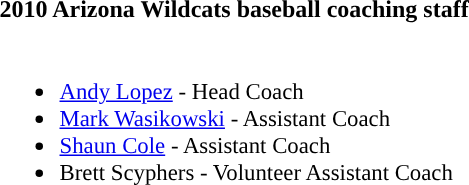<table class="toccolours">
<tr>
<th colspan="9">2010 Arizona Wildcats baseball coaching staff</th>
</tr>
<tr>
<td style="text-align: left; font-size: 95%;" valign="top"><br><ul><li><a href='#'>Andy Lopez</a> - Head Coach</li><li><a href='#'>Mark Wasikowski</a> - Assistant Coach</li><li><a href='#'>Shaun Cole</a> - Assistant Coach</li><li>Brett Scyphers - Volunteer Assistant Coach</li></ul></td>
</tr>
</table>
